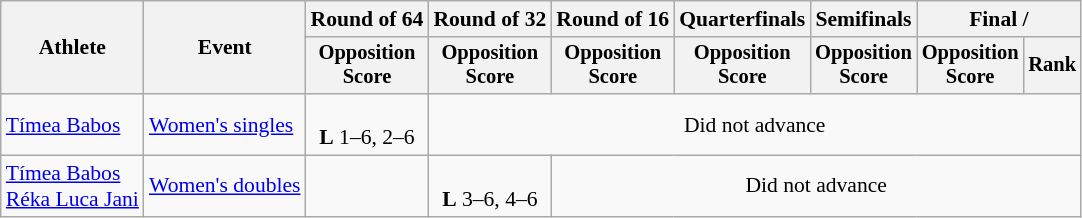<table class=wikitable style="font-size:90%">
<tr>
<th rowspan="2">Athlete</th>
<th rowspan="2">Event</th>
<th>Round of 64</th>
<th>Round of 32</th>
<th>Round of 16</th>
<th>Quarterfinals</th>
<th>Semifinals</th>
<th colspan=2>Final / </th>
</tr>
<tr style="font-size:95%">
<th>Opposition<br>Score</th>
<th>Opposition<br>Score</th>
<th>Opposition<br>Score</th>
<th>Opposition<br>Score</th>
<th>Opposition<br>Score</th>
<th>Opposition<br>Score</th>
<th>Rank</th>
</tr>
<tr align=center>
<td align=left><a href='#'>Tímea Babos</a></td>
<td align=left><a href='#'>Women's singles</a></td>
<td><br><strong>L</strong> 1–6, 2–6</td>
<td colspan=6>Did not advance</td>
</tr>
<tr align=center>
<td align=left><a href='#'>Tímea Babos</a><br><a href='#'>Réka Luca Jani</a></td>
<td align=left><a href='#'>Women's doubles</a></td>
<td></td>
<td><br><strong>L</strong> 3–6, 4–6</td>
<td colspan=5>Did not advance</td>
</tr>
</table>
